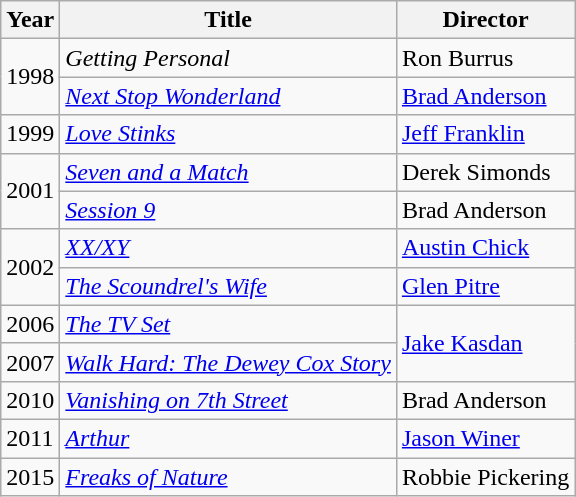<table class="wikitable">
<tr>
<th>Year</th>
<th>Title</th>
<th>Director</th>
</tr>
<tr>
<td rowspan=2>1998</td>
<td><em>Getting Personal</em></td>
<td>Ron Burrus</td>
</tr>
<tr>
<td><em><a href='#'>Next Stop Wonderland</a></em></td>
<td><a href='#'>Brad Anderson</a></td>
</tr>
<tr>
<td>1999</td>
<td><em><a href='#'>Love Stinks</a></em></td>
<td><a href='#'>Jeff Franklin</a></td>
</tr>
<tr>
<td rowspan=2>2001</td>
<td><em><a href='#'>Seven and a Match</a></em></td>
<td>Derek Simonds</td>
</tr>
<tr>
<td><em><a href='#'>Session 9</a></em></td>
<td>Brad Anderson</td>
</tr>
<tr>
<td rowspan=2>2002</td>
<td><em><a href='#'>XX/XY</a></em></td>
<td><a href='#'>Austin Chick</a></td>
</tr>
<tr>
<td><em><a href='#'>The Scoundrel's Wife</a></em></td>
<td><a href='#'>Glen Pitre</a></td>
</tr>
<tr>
<td>2006</td>
<td><em><a href='#'>The TV Set</a></em></td>
<td rowspan=2><a href='#'>Jake Kasdan</a></td>
</tr>
<tr>
<td>2007</td>
<td><em><a href='#'>Walk Hard: The Dewey Cox Story</a></em></td>
</tr>
<tr>
<td>2010</td>
<td><em><a href='#'>Vanishing on 7th Street</a></em></td>
<td>Brad Anderson</td>
</tr>
<tr>
<td>2011</td>
<td><em><a href='#'>Arthur</a></em></td>
<td><a href='#'>Jason Winer</a></td>
</tr>
<tr>
<td>2015</td>
<td><em><a href='#'>Freaks of Nature</a></em></td>
<td>Robbie Pickering</td>
</tr>
</table>
